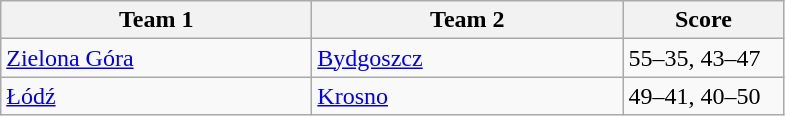<table class="wikitable" style="font-size: 100%">
<tr>
<th width=200>Team 1</th>
<th width=200>Team 2</th>
<th width=100>Score</th>
</tr>
<tr>
<td><a href='#'>Zielona Góra</a></td>
<td><a href='#'>Bydgoszcz</a></td>
<td>55–35, 43–47</td>
</tr>
<tr>
<td><a href='#'>Łódź</a></td>
<td><a href='#'>Krosno</a></td>
<td>49–41, 40–50</td>
</tr>
</table>
